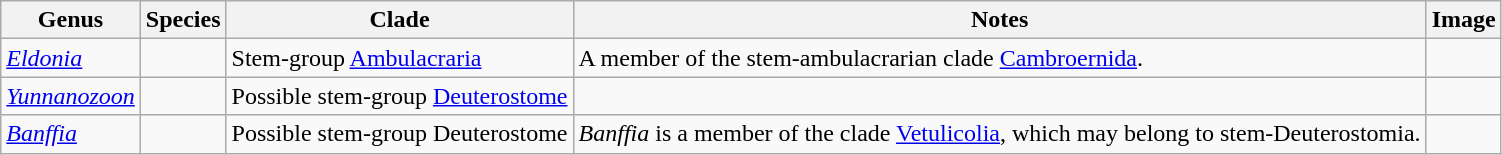<table class="wikitable">
<tr>
<th>Genus</th>
<th>Species</th>
<th>Clade</th>
<th>Notes</th>
<th>Image</th>
</tr>
<tr>
<td><em><a href='#'>Eldonia</a></em></td>
<td></td>
<td>Stem-group <a href='#'>Ambulacraria</a></td>
<td>A member of the stem-ambulacrarian clade <a href='#'>Cambroernida</a>.</td>
<td></td>
</tr>
<tr>
<td><em><a href='#'>Yunnanozoon</a></em></td>
<td></td>
<td>Possible stem-group <a href='#'>Deuterostome</a></td>
<td></td>
<td></td>
</tr>
<tr>
<td><em><a href='#'>Banffia</a></em></td>
<td></td>
<td>Possible stem-group Deuterostome</td>
<td><em>Banffia</em> is a member of the clade <a href='#'>Vetulicolia</a>, which may belong to stem-Deuterostomia.</td>
<td></td>
</tr>
</table>
